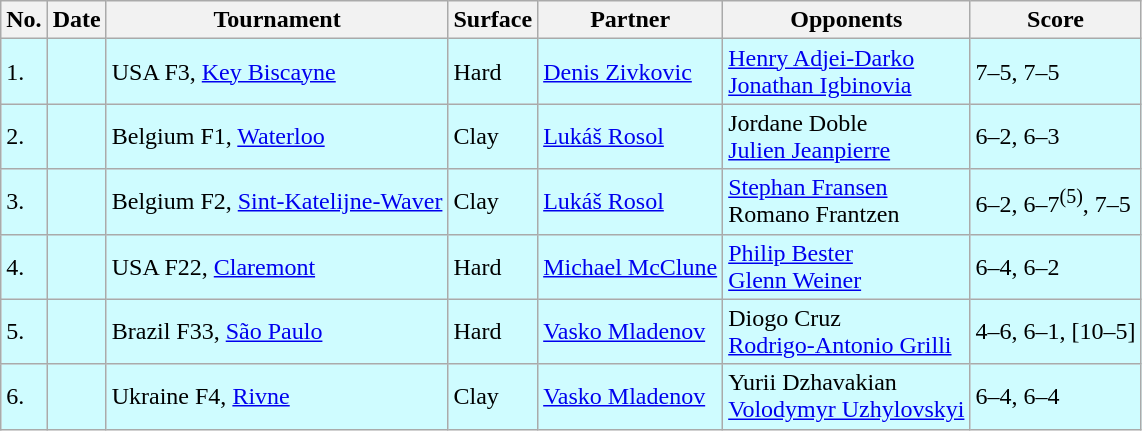<table class="sortable wikitable">
<tr>
<th>No.</th>
<th>Date</th>
<th>Tournament</th>
<th>Surface</th>
<th>Partner</th>
<th>Opponents</th>
<th class="unsortable">Score</th>
</tr>
<tr style="background:#cffcff;">
<td>1.</td>
<td></td>
<td>USA F3, <a href='#'>Key Biscayne</a></td>
<td>Hard</td>
<td> <a href='#'>Denis Zivkovic</a></td>
<td> <a href='#'>Henry Adjei-Darko</a> <br>  <a href='#'>Jonathan Igbinovia</a></td>
<td>7–5, 7–5</td>
</tr>
<tr style="background:#cffcff;">
<td>2.</td>
<td></td>
<td>Belgium F1, <a href='#'>Waterloo</a></td>
<td>Clay</td>
<td> <a href='#'>Lukáš Rosol</a></td>
<td> Jordane Doble<br> <a href='#'>Julien Jeanpierre</a></td>
<td>6–2, 6–3</td>
</tr>
<tr style="background:#cffcff;">
<td>3.</td>
<td></td>
<td>Belgium F2, <a href='#'>Sint-Katelijne-Waver</a></td>
<td>Clay</td>
<td> <a href='#'>Lukáš Rosol</a></td>
<td> <a href='#'>Stephan Fransen</a><br> Romano Frantzen</td>
<td>6–2, 6–7<sup>(5)</sup>, 7–5</td>
</tr>
<tr style="background:#cffcff;">
<td>4.</td>
<td></td>
<td>USA F22, <a href='#'>Claremont</a></td>
<td>Hard</td>
<td> <a href='#'>Michael McClune</a></td>
<td> <a href='#'>Philip Bester</a> <br>  <a href='#'>Glenn Weiner</a></td>
<td>6–4, 6–2</td>
</tr>
<tr style="background:#cffcff;">
<td>5.</td>
<td></td>
<td>Brazil F33, <a href='#'>São Paulo</a></td>
<td>Hard</td>
<td> <a href='#'>Vasko Mladenov</a></td>
<td> Diogo Cruz<br> <a href='#'>Rodrigo-Antonio Grilli</a></td>
<td>4–6, 6–1, [10–5]</td>
</tr>
<tr style="background:#cffcff;">
<td>6.</td>
<td></td>
<td>Ukraine F4, <a href='#'>Rivne</a></td>
<td>Clay</td>
<td> <a href='#'>Vasko Mladenov</a></td>
<td> Yurii Dzhavakian<br> <a href='#'>Volodymyr Uzhylovskyi</a></td>
<td>6–4, 6–4</td>
</tr>
</table>
